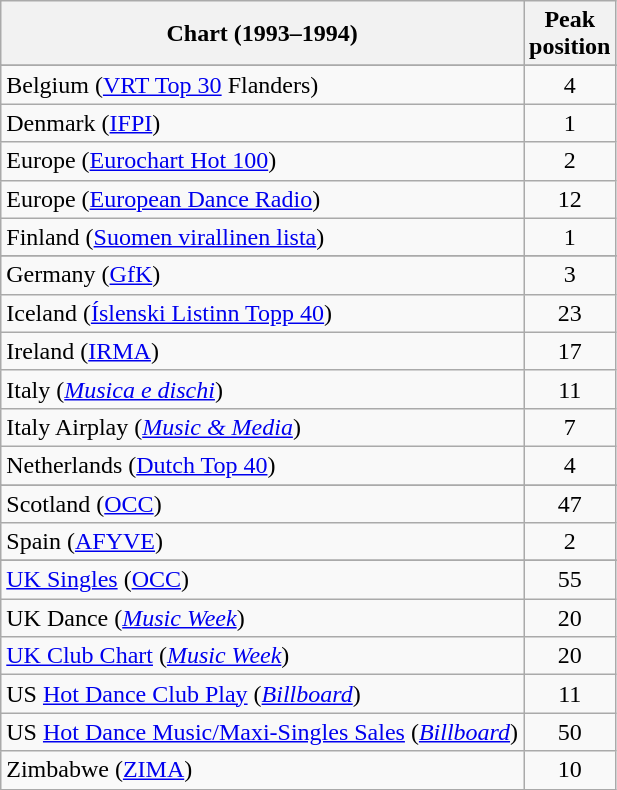<table class="wikitable sortable">
<tr>
<th>Chart (1993–1994)</th>
<th>Peak<br>position</th>
</tr>
<tr>
</tr>
<tr>
</tr>
<tr>
<td>Belgium (<a href='#'>VRT Top 30</a> Flanders)</td>
<td align="center">4</td>
</tr>
<tr>
<td>Denmark (<a href='#'>IFPI</a>)</td>
<td align="center">1</td>
</tr>
<tr>
<td>Europe (<a href='#'>Eurochart Hot 100</a>)</td>
<td align="center">2</td>
</tr>
<tr>
<td>Europe (<a href='#'>European Dance Radio</a>)</td>
<td align="center">12</td>
</tr>
<tr>
<td>Finland (<a href='#'>Suomen virallinen lista</a>)</td>
<td align="center">1</td>
</tr>
<tr>
</tr>
<tr>
<td>Germany (<a href='#'>GfK</a>)</td>
<td align="center">3</td>
</tr>
<tr>
<td>Iceland (<a href='#'>Íslenski Listinn Topp 40</a>)</td>
<td align="center">23</td>
</tr>
<tr>
<td>Ireland (<a href='#'>IRMA</a>)</td>
<td align="center">17</td>
</tr>
<tr>
<td>Italy (<em><a href='#'>Musica e dischi</a></em>)</td>
<td align="center">11</td>
</tr>
<tr>
<td>Italy Airplay (<em><a href='#'>Music & Media</a></em>)</td>
<td align="center">7</td>
</tr>
<tr>
<td>Netherlands (<a href='#'>Dutch Top 40</a>)</td>
<td align="center">4</td>
</tr>
<tr>
</tr>
<tr>
</tr>
<tr>
<td>Scotland (<a href='#'>OCC</a>)</td>
<td align="center">47</td>
</tr>
<tr>
<td>Spain (<a href='#'>AFYVE</a>)</td>
<td align="center">2</td>
</tr>
<tr>
</tr>
<tr>
</tr>
<tr>
<td><a href='#'>UK Singles</a> (<a href='#'>OCC</a>)</td>
<td align="center">55</td>
</tr>
<tr>
<td>UK Dance (<em><a href='#'>Music Week</a></em>)</td>
<td align="center">20</td>
</tr>
<tr>
<td><a href='#'>UK Club Chart</a> (<em><a href='#'>Music Week</a></em>)</td>
<td align="center">20</td>
</tr>
<tr>
<td>US <a href='#'>Hot Dance Club Play</a> (<em><a href='#'>Billboard</a></em>)</td>
<td align="center">11</td>
</tr>
<tr>
<td>US <a href='#'>Hot Dance Music/Maxi-Singles Sales</a> (<em><a href='#'>Billboard</a></em>)</td>
<td align="center">50</td>
</tr>
<tr>
<td>Zimbabwe (<a href='#'>ZIMA</a>)</td>
<td align="center">10</td>
</tr>
</table>
